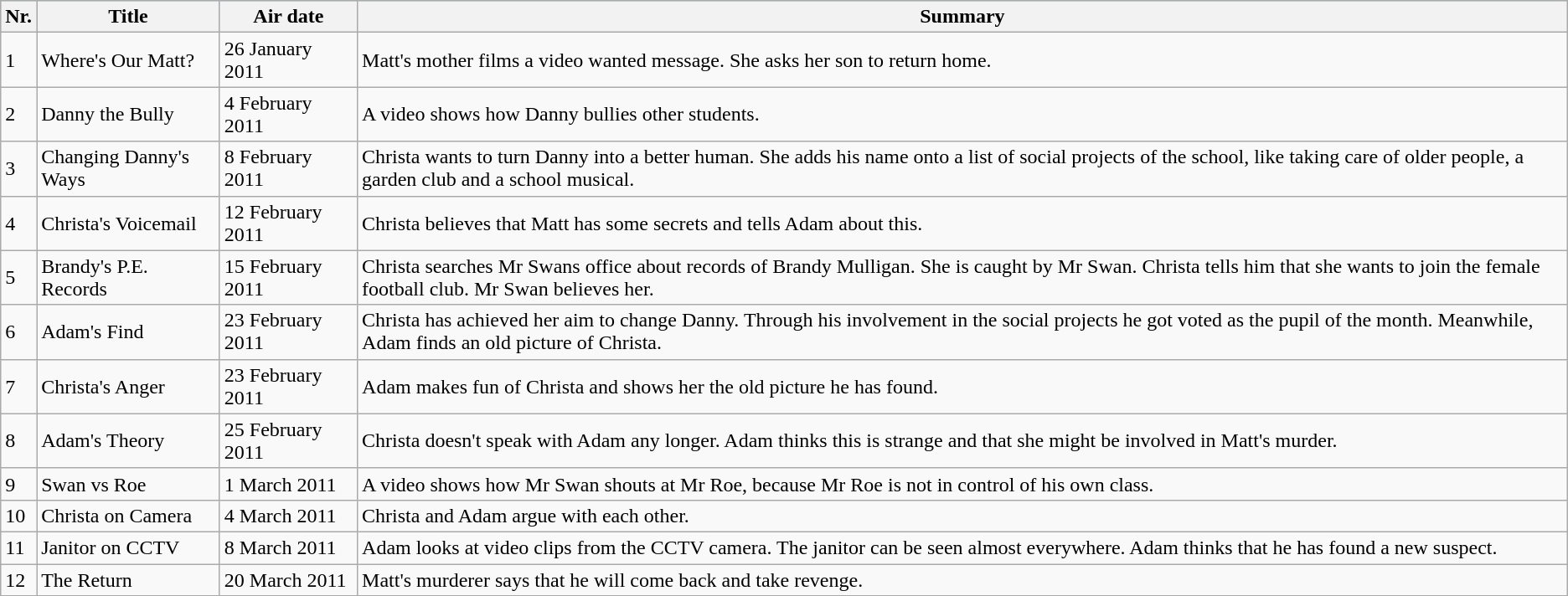<table class="wikitable">
<tr style="background-color:#ADD8E6;">
<th>Nr.</th>
<th>Title</th>
<th>Air date</th>
<th>Summary</th>
</tr>
<tr>
<td>1</td>
<td>Where's Our Matt?</td>
<td>26 January 2011</td>
<td>Matt's mother films a video wanted message. She asks her son to return home.</td>
</tr>
<tr>
<td>2</td>
<td>Danny the Bully</td>
<td>4 February 2011</td>
<td>A video shows how Danny bullies other students.</td>
</tr>
<tr>
<td>3</td>
<td>Changing Danny's Ways</td>
<td>8 February 2011</td>
<td>Christa wants to turn Danny into a better human. She adds his name onto a list of social projects of the school, like taking care of older people, a garden club and a school musical.</td>
</tr>
<tr>
<td>4</td>
<td>Christa's Voicemail</td>
<td>12 February 2011</td>
<td>Christa believes that Matt has some secrets and tells Adam about this.</td>
</tr>
<tr>
<td>5</td>
<td>Brandy's P.E. Records</td>
<td>15 February 2011</td>
<td>Christa searches Mr Swans office about records of Brandy Mulligan. She is caught by Mr Swan. Christa tells him that she wants to join the female football club. Mr Swan believes her.</td>
</tr>
<tr>
<td>6</td>
<td>Adam's Find</td>
<td>23 February 2011</td>
<td>Christa has achieved her aim to change Danny. Through his involvement in the social projects he got voted as the pupil of the month. Meanwhile, Adam finds an old picture of Christa.</td>
</tr>
<tr>
<td>7</td>
<td>Christa's Anger</td>
<td>23 February 2011</td>
<td>Adam makes fun of Christa and shows her the old picture he has found.</td>
</tr>
<tr>
<td>8</td>
<td>Adam's Theory</td>
<td>25 February 2011</td>
<td>Christa doesn't speak with Adam any longer. Adam thinks this is strange and that she might be involved in Matt's murder.</td>
</tr>
<tr>
<td>9</td>
<td>Swan vs Roe</td>
<td>1 March 2011</td>
<td>A video shows how Mr Swan shouts at Mr Roe, because Mr Roe is not in control of his own class.</td>
</tr>
<tr>
<td>10</td>
<td>Christa on Camera</td>
<td>4 March 2011</td>
<td>Christa and Adam argue with each other.</td>
</tr>
<tr>
<td>11</td>
<td>Janitor on CCTV</td>
<td>8 March 2011</td>
<td>Adam looks at video clips from the CCTV camera. The janitor can be seen almost everywhere. Adam thinks that he has found a new suspect.</td>
</tr>
<tr>
<td>12</td>
<td>The Return</td>
<td>20 March 2011</td>
<td>Matt's murderer says that he will come back and take revenge.</td>
</tr>
<tr>
</tr>
</table>
